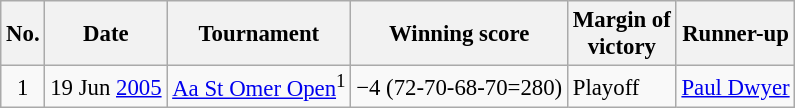<table class="wikitable" style="font-size:95%;">
<tr>
<th>No.</th>
<th>Date</th>
<th>Tournament</th>
<th>Winning score</th>
<th>Margin of<br>victory</th>
<th>Runner-up</th>
</tr>
<tr>
<td align=center>1</td>
<td align=right>19 Jun <a href='#'>2005</a></td>
<td><a href='#'>Aa St Omer Open</a><sup>1</sup></td>
<td>−4 (72-70-68-70=280)</td>
<td>Playoff</td>
<td> <a href='#'>Paul Dwyer</a></td>
</tr>
</table>
